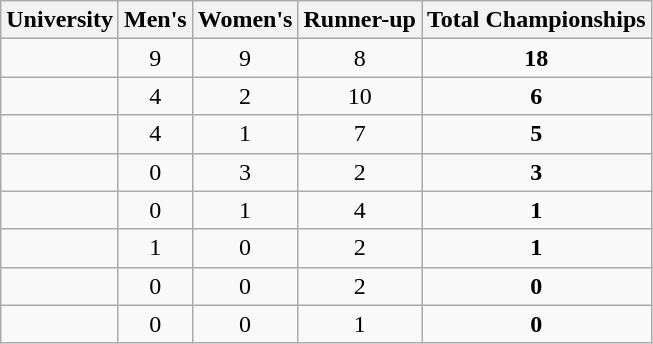<table class="wikitable sortable">
<tr>
<th>University</th>
<th>Men's</th>
<th>Women's</th>
<th>Runner-up</th>
<th>Total Championships</th>
</tr>
<tr align="center">
<td align="left"></td>
<td>9</td>
<td>9</td>
<td>8</td>
<td><strong>18</strong></td>
</tr>
<tr align="center">
<td align="left"></td>
<td>4</td>
<td>2</td>
<td>10</td>
<td><strong>6</strong></td>
</tr>
<tr align="center">
<td align="left"></td>
<td>4</td>
<td>1</td>
<td>7</td>
<td><strong>5</strong></td>
</tr>
<tr align="center">
<td align="left"></td>
<td>0</td>
<td>3</td>
<td>2</td>
<td><strong>3</strong></td>
</tr>
<tr align="center">
<td align="left"></td>
<td>0</td>
<td>1</td>
<td>4</td>
<td><strong>1</strong></td>
</tr>
<tr align="center">
<td align="left"></td>
<td>1</td>
<td>0</td>
<td>2</td>
<td><strong>1</strong></td>
</tr>
<tr align="center">
<td align="left"></td>
<td>0</td>
<td>0</td>
<td>2</td>
<td><strong>0</strong></td>
</tr>
<tr align="center">
<td align="left"></td>
<td>0</td>
<td>0</td>
<td>1</td>
<td><strong>0</strong></td>
</tr>
</table>
